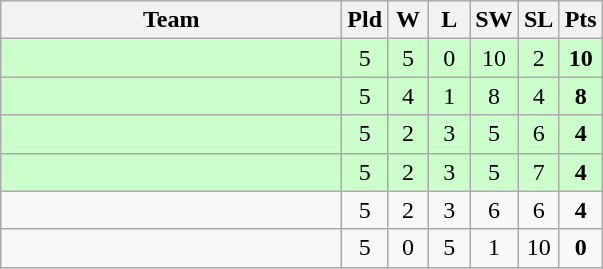<table class=wikitable style="text-align:center">
<tr>
<th width=220>Team</th>
<th width=20>Pld</th>
<th width=20>W</th>
<th width=20>L</th>
<th width=20>SW</th>
<th width=20>SL</th>
<th width=20>Pts</th>
</tr>
<tr bgcolor=ccffcc>
<td align=left></td>
<td>5</td>
<td>5</td>
<td>0</td>
<td>10</td>
<td>2</td>
<td><strong>10</strong></td>
</tr>
<tr bgcolor=ccffcc>
<td align=left></td>
<td>5</td>
<td>4</td>
<td>1</td>
<td>8</td>
<td>4</td>
<td><strong>8</strong></td>
</tr>
<tr bgcolor=ccffcc>
<td align=left></td>
<td>5</td>
<td>2</td>
<td>3</td>
<td>5</td>
<td>6</td>
<td><strong>4</strong></td>
</tr>
<tr bgcolor=ccffcc>
<td align=left></td>
<td>5</td>
<td>2</td>
<td>3</td>
<td>5</td>
<td>7</td>
<td><strong>4</strong></td>
</tr>
<tr>
<td align=left></td>
<td>5</td>
<td>2</td>
<td>3</td>
<td>6</td>
<td>6</td>
<td><strong>4</strong></td>
</tr>
<tr>
<td align=left></td>
<td>5</td>
<td>0</td>
<td>5</td>
<td>1</td>
<td>10</td>
<td><strong>0</strong></td>
</tr>
</table>
